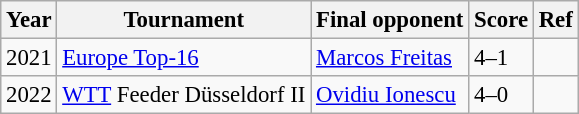<table class="wikitable" style="font-size: 95%;">
<tr>
<th>Year</th>
<th>Tournament</th>
<th>Final opponent</th>
<th>Score</th>
<th>Ref</th>
</tr>
<tr>
<td>2021</td>
<td><a href='#'>Europe Top-16</a></td>
<td> <a href='#'>Marcos Freitas</a></td>
<td>4–1</td>
<td></td>
</tr>
<tr>
<td>2022</td>
<td><a href='#'>WTT</a> Feeder Düsseldorf II</td>
<td> <a href='#'>Ovidiu Ionescu</a></td>
<td>4–0</td>
<td></td>
</tr>
</table>
